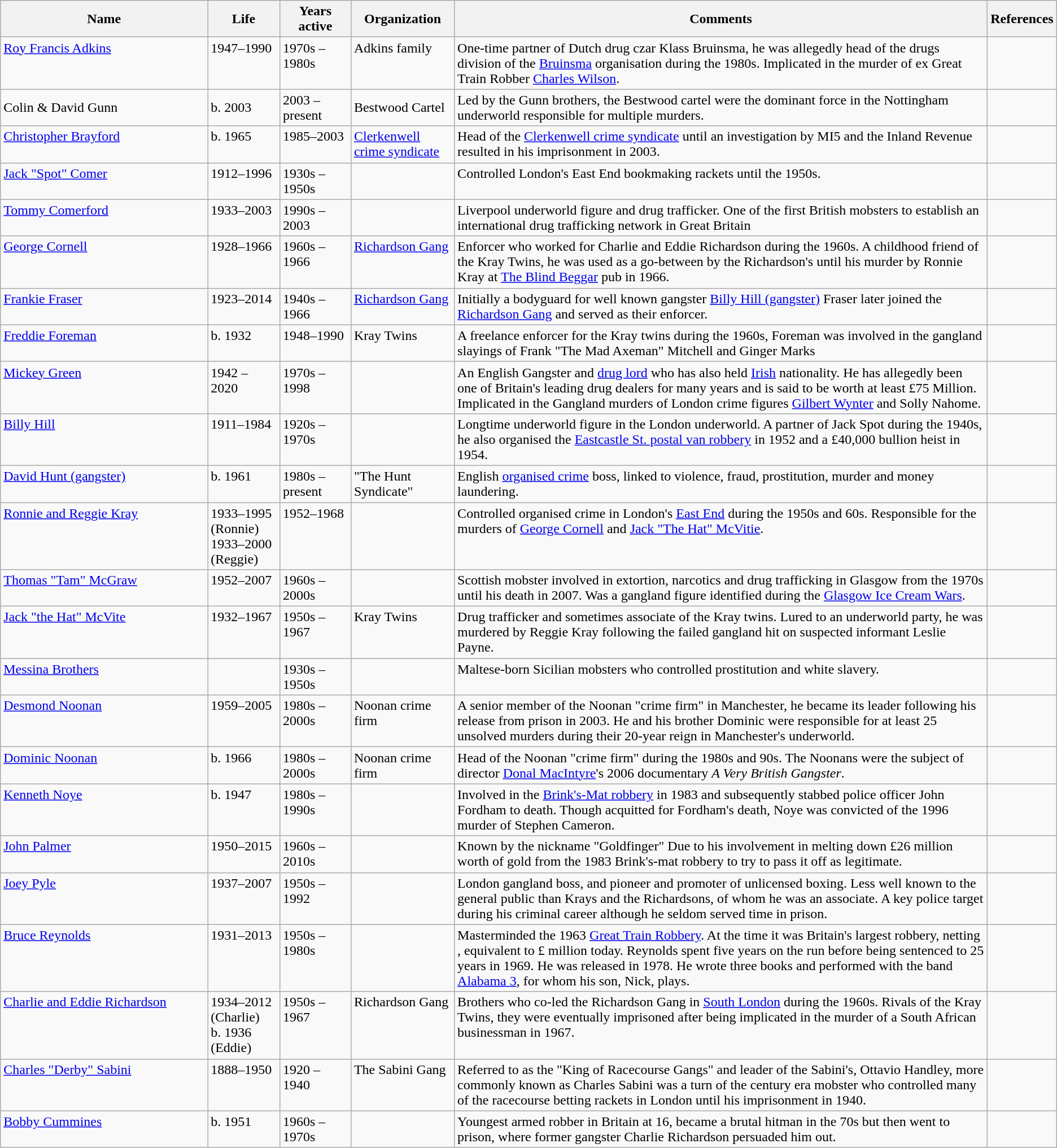<table class=wikitable>
<tr>
<th width="21%">Name</th>
<th width="7%">Life</th>
<th width="7%">Years active</th>
<th width="10%">Organization</th>
<th width="55%">Comments</th>
<th style="width:2%;">References</th>
</tr>
<tr valign="top">
<td><a href='#'>Roy Francis Adkins</a></td>
<td>1947–1990</td>
<td>1970s – 1980s</td>
<td>Adkins family</td>
<td>One-time partner of Dutch drug czar Klass Bruinsma, he was allegedly head of the drugs division of the <a href='#'>Bruinsma</a> organisation during the 1980s. Implicated in the murder of ex Great Train Robber <a href='#'>Charles Wilson</a>.</td>
<td style="text-align:center;"></td>
</tr>
<tr dfdfd>
<td>Colin & David Gunn</td>
<td>b. 2003</td>
<td>2003 – present</td>
<td>Bestwood Cartel</td>
<td>Led by the Gunn brothers, the Bestwood cartel were the dominant force in the Nottingham underworld responsible for multiple murders.</td>
<td></td>
</tr>
<tr valign="top">
<td><a href='#'>Christopher Brayford</a></td>
<td>b. 1965</td>
<td>1985–2003</td>
<td><a href='#'>Clerkenwell crime syndicate</a></td>
<td>Head of the <a href='#'>Clerkenwell crime syndicate</a> until an investigation by MI5 and the Inland Revenue resulted in his imprisonment in 2003.</td>
<td style="text-align:center;"></td>
</tr>
<tr valign="top">
<td><a href='#'>Jack "Spot" Comer</a></td>
<td>1912–1996</td>
<td>1930s – 1950s</td>
<td></td>
<td>Controlled London's East End bookmaking rackets until the 1950s.</td>
<td style="text-align:center;"></td>
</tr>
<tr valign="top">
<td><a href='#'>Tommy Comerford</a></td>
<td>1933–2003</td>
<td>1990s – 2003</td>
<td></td>
<td>Liverpool underworld figure and drug trafficker. One of the first British mobsters to establish an international drug trafficking network in Great Britain</td>
<td style="text-align:center;"></td>
</tr>
<tr valign="top">
<td><a href='#'>George Cornell</a></td>
<td>1928–1966</td>
<td>1960s – 1966</td>
<td><a href='#'>Richardson Gang</a></td>
<td>Enforcer who worked for Charlie and Eddie Richardson during the 1960s. A childhood friend of the Kray Twins, he was used as a go-between by the Richardson's until his murder by Ronnie Kray at <a href='#'>The Blind Beggar</a> pub in 1966.</td>
<td style="text-align:center;"></td>
</tr>
<tr valign="top">
<td><a href='#'>Frankie Fraser</a></td>
<td>1923–2014</td>
<td>1940s – 1966</td>
<td><a href='#'>Richardson Gang</a></td>
<td>Initially a bodyguard for well known gangster <a href='#'>Billy Hill (gangster)</a> Fraser later joined the <a href='#'>Richardson Gang</a> and served as their enforcer.</td>
<td style="text-align:center;"></td>
</tr>
<tr valign="top">
<td><a href='#'>Freddie Foreman</a></td>
<td>b. 1932</td>
<td>1948–1990</td>
<td>Kray Twins</td>
<td>A freelance enforcer for the Kray twins during the 1960s, Foreman was involved in the gangland slayings of Frank "The Mad Axeman" Mitchell and Ginger Marks</td>
<td></td>
</tr>
<tr valign="top">
<td><a href='#'>Mickey Green</a></td>
<td>1942 – 2020</td>
<td>1970s – 1998</td>
<td></td>
<td>An English Gangster and <a href='#'>drug lord</a> who has also held <a href='#'>Irish</a> nationality. He has allegedly been one of Britain's leading drug dealers for many years and is said to be worth at least £75 Million. Implicated in the Gangland murders of London crime figures <a href='#'>Gilbert Wynter</a> and Solly Nahome.</td>
<td style="text-align:center;"></td>
</tr>
<tr valign="top">
<td><a href='#'>Billy Hill</a></td>
<td>1911–1984</td>
<td>1920s – 1970s</td>
<td></td>
<td>Longtime underworld figure in the London underworld. A partner of Jack Spot during the 1940s, he also organised the <a href='#'>Eastcastle St. postal van robbery</a> in 1952 and a £40,000 bullion heist in 1954.</td>
<td style="text-align:center;"></td>
</tr>
<tr valign="top">
<td><a href='#'>David Hunt (gangster)</a></td>
<td>b. 1961</td>
<td>1980s –present</td>
<td>"The Hunt Syndicate"</td>
<td>English <a href='#'>organised crime</a> boss, linked to violence, fraud, prostitution, murder and money laundering.</td>
<td style="text-align:center;"></td>
</tr>
<tr valign="top">
<td><a href='#'>Ronnie and Reggie Kray</a></td>
<td>1933–1995 (Ronnie)<br>1933–2000 (Reggie)</td>
<td>1952–1968</td>
<td></td>
<td>Controlled organised crime in London's <a href='#'>East End</a> during the 1950s and 60s. Responsible for the murders of <a href='#'>George Cornell</a> and <a href='#'>Jack "The Hat" McVitie</a>.</td>
<td style="text-align:center;"></td>
</tr>
<tr valign="top">
<td><a href='#'>Thomas "Tam" McGraw</a></td>
<td>1952–2007</td>
<td>1960s – 2000s</td>
<td></td>
<td>Scottish mobster involved in extortion, narcotics and drug trafficking in Glasgow from the 1970s until his death in 2007. Was a gangland figure identified during the <a href='#'>Glasgow Ice Cream Wars</a>.</td>
<td style="text-align:center;"></td>
</tr>
<tr valign="top">
<td><a href='#'>Jack "the Hat" McVite</a></td>
<td>1932–1967</td>
<td>1950s – 1967</td>
<td>Kray Twins</td>
<td>Drug trafficker and sometimes associate of the Kray twins. Lured to an underworld party, he was murdered by Reggie Kray following the failed gangland hit on suspected informant Leslie Payne.</td>
<td style="text-align:center;"></td>
</tr>
<tr valign="top">
<td><a href='#'>Messina Brothers</a></td>
<td></td>
<td>1930s – 1950s</td>
<td></td>
<td>Maltese-born Sicilian mobsters who controlled prostitution and white slavery.</td>
<td style="text-align:center;"></td>
</tr>
<tr valign="top">
<td><a href='#'>Desmond Noonan</a></td>
<td>1959–2005</td>
<td>1980s – 2000s</td>
<td>Noonan crime firm</td>
<td>A senior member of the Noonan "crime firm" in Manchester, he became its leader following his release from prison in 2003. He and his brother Dominic were responsible for at least 25 unsolved murders during their 20-year reign in Manchester's underworld.</td>
<td style="text-align:center;"></td>
</tr>
<tr valign="top">
<td><a href='#'>Dominic Noonan</a></td>
<td>b. 1966</td>
<td>1980s – 2000s</td>
<td>Noonan crime firm</td>
<td>Head of the Noonan "crime firm" during the 1980s and 90s. The Noonans were the subject of director <a href='#'>Donal MacIntyre</a>'s 2006 documentary <em>A Very British Gangster</em>.</td>
<td style="text-align:center;"></td>
</tr>
<tr valign="top">
<td><a href='#'>Kenneth Noye</a></td>
<td>b. 1947</td>
<td>1980s – 1990s</td>
<td></td>
<td>Involved in the <a href='#'>Brink's-Mat robbery</a> in 1983 and subsequently stabbed police officer John Fordham to death. Though acquitted for Fordham's death, Noye was convicted of the 1996 murder of Stephen Cameron.</td>
<td style="text-align:center;"></td>
</tr>
<tr valign="top">
<td><a href='#'>John Palmer</a></td>
<td>1950–2015</td>
<td>1960s –2010s</td>
<td></td>
<td>Known by the nickname "Goldfinger" Due to his involvement in melting down £26 million worth of gold from the 1983 Brink's-mat robbery to try to pass it off as legitimate.</td>
<td style="text-align:center;"></td>
</tr>
<tr valign="top">
<td><a href='#'>Joey Pyle</a></td>
<td>1937–2007</td>
<td>1950s –1992</td>
<td></td>
<td>London gangland boss, and pioneer and promoter of unlicensed boxing. Less well known to the general public than Krays and the Richardsons, of whom he was an associate. A key police target during his criminal career although he seldom served time in prison.</td>
<td style="text-align:center;"></td>
</tr>
<tr valign="top">
<td><a href='#'>Bruce Reynolds</a></td>
<td>1931–2013</td>
<td>1950s – 1980s</td>
<td></td>
<td>Masterminded the 1963 <a href='#'>Great Train Robbery</a>. At the time it was Britain's largest robbery, netting , equivalent to £ million today. Reynolds spent five years on the run before being sentenced to 25 years in 1969. He was released in 1978. He wrote three books and performed with the band <a href='#'>Alabama 3</a>, for whom his son, Nick, plays.</td>
</tr>
<tr valign="top">
<td><a href='#'>Charlie and Eddie Richardson</a></td>
<td>1934–2012 (Charlie)<br>b. 1936 (Eddie)</td>
<td>1950s – 1967</td>
<td>Richardson Gang</td>
<td>Brothers who co-led the Richardson Gang in <a href='#'>South London</a> during the 1960s. Rivals of the Kray Twins, they were eventually imprisoned after being implicated in the murder of a South African businessman in 1967.</td>
<td style="text-align:center;"></td>
</tr>
<tr valign="top">
<td><a href='#'>Charles "Derby" Sabini</a></td>
<td>1888–1950</td>
<td>1920 – 1940</td>
<td>The Sabini Gang</td>
<td>Referred to as the "King of Racecourse Gangs" and leader of the Sabini's, Ottavio Handley, more commonly known as Charles Sabini was a turn of the century era mobster who controlled many of the racecourse betting rackets in London until his imprisonment in 1940.</td>
<td></td>
</tr>
<tr valign="top">
<td><a href='#'>Bobby Cummines</a></td>
<td>b. 1951</td>
<td>1960s – 1970s</td>
<td></td>
<td>Youngest armed robber in Britain at 16, became a brutal hitman in the 70s but then went to prison, where former gangster Charlie Richardson persuaded him out.</td>
<td></td>
</tr>
</table>
